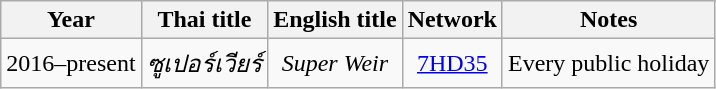<table class="wikitable" style="text-align:center;">
<tr>
<th>Year</th>
<th>Thai title</th>
<th>English title</th>
<th>Network</th>
<th>Notes</th>
</tr>
<tr>
<td>2016–present</td>
<td><em>ซูเปอร์เวียร์ </em></td>
<td><em>Super Weir</em></td>
<td><a href='#'>7HD35</a></td>
<td>Every public holiday</td>
</tr>
</table>
